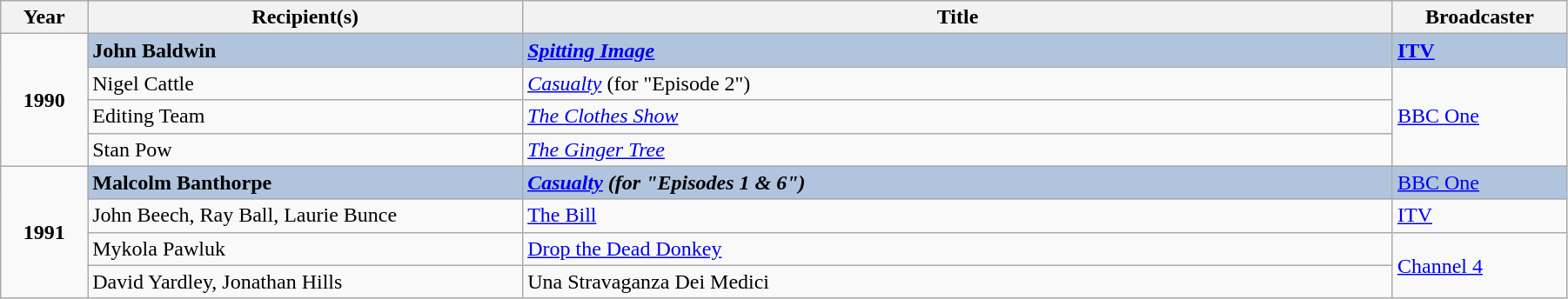<table class="wikitable" width="95%">
<tr>
<th width=5%>Year</th>
<th width=25%><strong>Recipient(s)</strong></th>
<th width=50%>Title</th>
<th width=10%><strong>Broadcaster</strong></th>
</tr>
<tr>
<td rowspan="4" style="text-align:center;"><strong>1990</strong></td>
<td style="background:#B0C4DE;"><strong>John Baldwin</strong></td>
<td style="background:#B0C4DE;"><strong><em><a href='#'>Spitting Image</a></em></strong></td>
<td style="background:#B0C4DE;"><strong><a href='#'>ITV</a></strong></td>
</tr>
<tr>
<td>Nigel Cattle</td>
<td><em><a href='#'>Casualty</a></em> (for "Episode 2")</td>
<td rowspan="3"><a href='#'>BBC One</a></td>
</tr>
<tr>
<td>Editing Team</td>
<td><em><a href='#'>The Clothes Show</a></em></td>
</tr>
<tr>
<td>Stan Pow</td>
<td><em><a href='#'>The Ginger Tree</a></em></td>
</tr>
<tr>
<td rowspan="4" style="text-align:center;"><strong>1991</strong></td>
<td style="background:#B0C4DE;"><strong>Malcolm Banthorpe</strong></td>
<td style="background:#B0C4DE;"><strong><em><a href='#'>Casualty</a><em> (for "Episodes 1 & 6")<strong></td>
<td style="background:#B0C4DE;"></strong><a href='#'>BBC One</a><strong></td>
</tr>
<tr>
<td>John Beech, Ray Ball, Laurie Bunce</td>
<td></em><a href='#'>The Bill</a><em></td>
<td><a href='#'>ITV</a></td>
</tr>
<tr>
<td>Mykola Pawluk</td>
<td></em><a href='#'>Drop the Dead Donkey</a><em></td>
<td rowspan="2"><a href='#'>Channel 4</a></td>
</tr>
<tr>
<td>David Yardley, Jonathan Hills</td>
<td></em>Una Stravaganza Dei Medici<em></td>
</tr>
</table>
